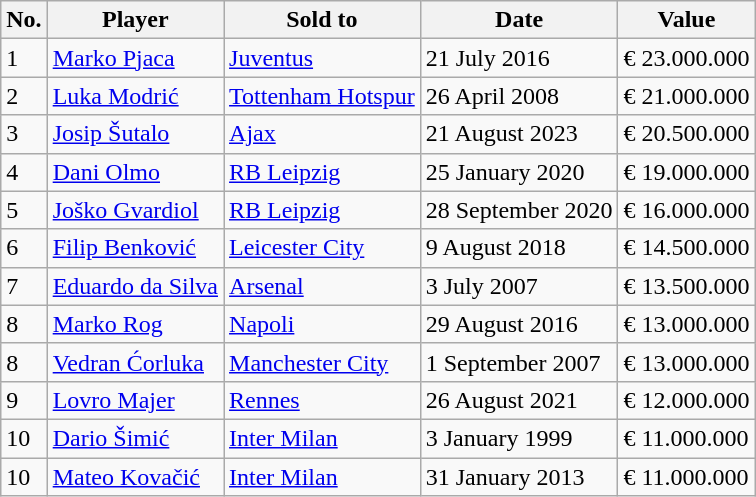<table class="wikitable">
<tr>
<th>No.</th>
<th>Player</th>
<th>Sold to</th>
<th>Date</th>
<th>Value</th>
</tr>
<tr>
<td>1</td>
<td> <a href='#'>Marko Pjaca</a></td>
<td> <a href='#'>Juventus</a></td>
<td>21 July 2016</td>
<td>€ 23.000.000</td>
</tr>
<tr>
<td>2</td>
<td> <a href='#'>Luka Modrić</a></td>
<td> <a href='#'>Tottenham Hotspur</a></td>
<td>26 April 2008</td>
<td>€ 21.000.000</td>
</tr>
<tr>
<td>3</td>
<td> <a href='#'>Josip Šutalo</a></td>
<td> <a href='#'>Ajax</a></td>
<td>21 August 2023</td>
<td>€ 20.500.000</td>
</tr>
<tr>
<td>4</td>
<td> <a href='#'>Dani Olmo</a></td>
<td> <a href='#'>RB Leipzig</a></td>
<td>25 January 2020</td>
<td>€ 19.000.000</td>
</tr>
<tr>
<td>5</td>
<td> <a href='#'>Joško Gvardiol</a></td>
<td> <a href='#'>RB Leipzig</a></td>
<td>28 September 2020</td>
<td>€ 16.000.000</td>
</tr>
<tr>
<td>6</td>
<td> <a href='#'>Filip Benković</a></td>
<td> <a href='#'>Leicester City</a></td>
<td>9 August 2018</td>
<td>€ 14.500.000</td>
</tr>
<tr>
<td>7</td>
<td> <a href='#'>Eduardo da Silva</a></td>
<td> <a href='#'>Arsenal</a></td>
<td>3 July 2007</td>
<td>€ 13.500.000</td>
</tr>
<tr>
<td>8</td>
<td> <a href='#'>Marko Rog</a></td>
<td> <a href='#'>Napoli</a></td>
<td>29 August 2016</td>
<td>€ 13.000.000</td>
</tr>
<tr>
<td>8</td>
<td> <a href='#'>Vedran Ćorluka</a></td>
<td> <a href='#'>Manchester City</a></td>
<td>1 September 2007</td>
<td>€ 13.000.000</td>
</tr>
<tr>
<td>9</td>
<td> <a href='#'>Lovro Majer</a></td>
<td> <a href='#'>Rennes</a></td>
<td>26 August 2021</td>
<td>€ 12.000.000</td>
</tr>
<tr>
<td>10</td>
<td> <a href='#'>Dario Šimić</a></td>
<td> <a href='#'>Inter Milan</a></td>
<td>3 January 1999</td>
<td>€ 11.000.000</td>
</tr>
<tr>
<td>10</td>
<td> <a href='#'>Mateo Kovačić</a></td>
<td> <a href='#'>Inter Milan</a></td>
<td>31 January 2013</td>
<td>€ 11.000.000</td>
</tr>
</table>
